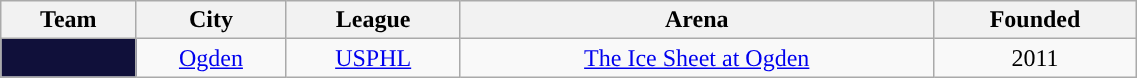<table class="wikitable sortable" style="text-align:center;" width="60%">
<tr>
<th>Team</th>
<th>City</th>
<th>League</th>
<th>Arena</th>
<th>Founded</th>
</tr>
<tr>
<td style="color:white; background:#10103a; "><strong><a href='#'></a></strong></td>
<td><a href='#'>Ogden</a></td>
<td><a href='#'>USPHL</a></td>
<td><a href='#'>The Ice Sheet at Ogden</a></td>
<td>2011</td>
</tr>
</table>
